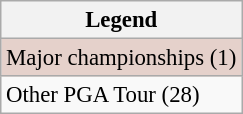<table class="wikitable" style="font-size:95%;">
<tr>
<th>Legend</th>
</tr>
<tr style="background:#e5d1cb;">
<td>Major championships (1)</td>
</tr>
<tr>
<td>Other PGA Tour (28)</td>
</tr>
</table>
